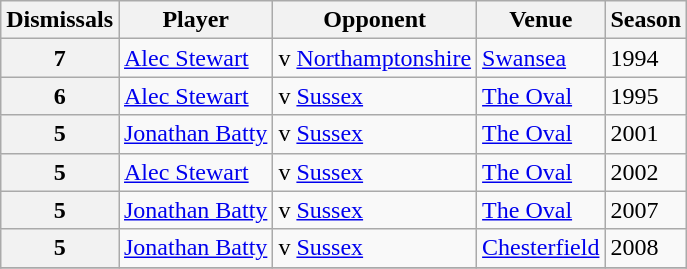<table class="wikitable">
<tr>
<th>Dismissals</th>
<th>Player</th>
<th>Opponent</th>
<th>Venue</th>
<th>Season</th>
</tr>
<tr>
<th>7</th>
<td> <a href='#'>Alec Stewart</a></td>
<td>v <a href='#'>Northamptonshire</a></td>
<td><a href='#'>Swansea</a></td>
<td>1994</td>
</tr>
<tr>
<th>6</th>
<td> <a href='#'>Alec Stewart</a></td>
<td>v <a href='#'>Sussex</a></td>
<td><a href='#'>The Oval</a></td>
<td>1995</td>
</tr>
<tr>
<th>5</th>
<td> <a href='#'>Jonathan Batty</a></td>
<td>v <a href='#'>Sussex</a></td>
<td><a href='#'>The Oval</a></td>
<td>2001</td>
</tr>
<tr>
<th>5</th>
<td> <a href='#'>Alec Stewart</a></td>
<td>v <a href='#'>Sussex</a></td>
<td><a href='#'>The Oval</a></td>
<td>2002</td>
</tr>
<tr>
<th>5</th>
<td> <a href='#'>Jonathan Batty</a></td>
<td>v <a href='#'>Sussex</a></td>
<td><a href='#'>The Oval</a></td>
<td>2007</td>
</tr>
<tr>
<th>5</th>
<td> <a href='#'>Jonathan Batty</a></td>
<td>v <a href='#'>Sussex</a></td>
<td><a href='#'>Chesterfield</a></td>
<td>2008</td>
</tr>
<tr>
</tr>
</table>
